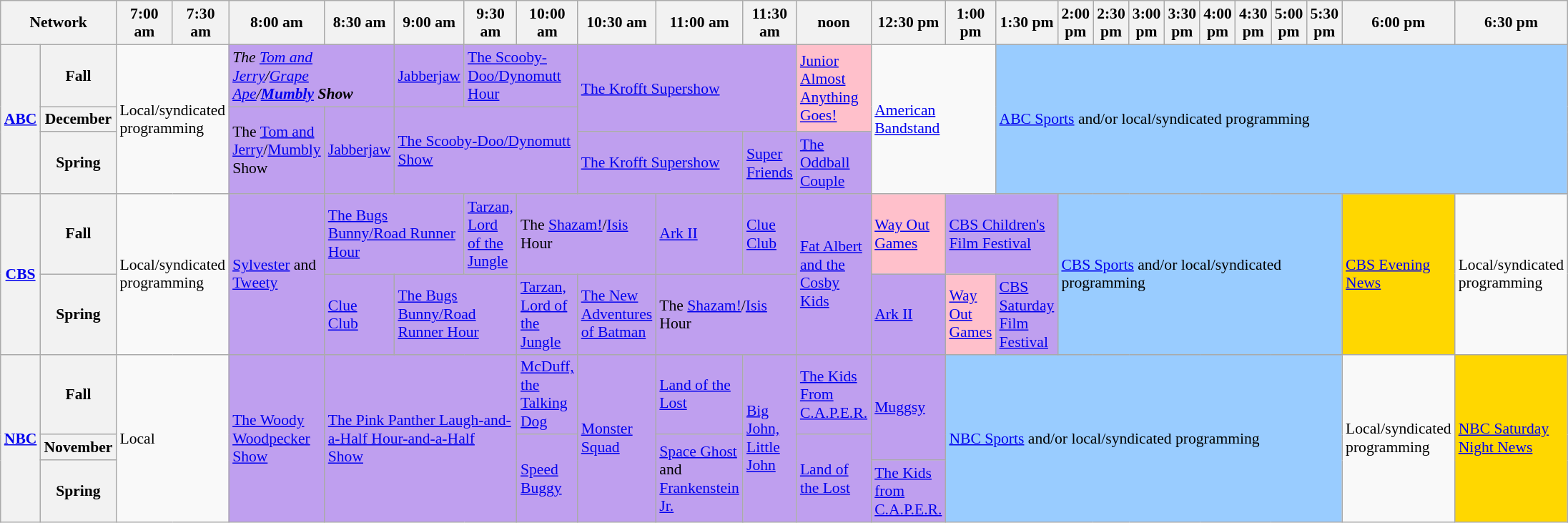<table class=wikitable style="font-size:90%">
<tr>
<th width="1.5%" bgcolor="#C0C0C0" colspan="2">Network</th>
<th width="4%" bgcolor="#C0C0C0">7:00 am</th>
<th width="4%" bgcolor="#C0C0C0">7:30 am</th>
<th width="4%" bgcolor="#C0C0C0">8:00 am</th>
<th width="4%" bgcolor="#C0C0C0">8:30 am</th>
<th width="4%" bgcolor="#C0C0C0">9:00 am</th>
<th width="4%" bgcolor="#C0C0C0">9:30 am</th>
<th width="4%" bgcolor="#C0C0C0">10:00 am</th>
<th width="4%" bgcolor="#C0C0C0">10:30 am</th>
<th width="4%" bgcolor="#C0C0C0">11:00 am</th>
<th width="4%" bgcolor="#C0C0C0">11:30 am</th>
<th width="4%" bgcolor="#C0C0C0">noon</th>
<th width="4%" bgcolor="#C0C0C0">12:30 pm</th>
<th width="4%" bgcolor="#C0C0C0">1:00 pm</th>
<th width="4%" bgcolor="#C0C0C0">1:30 pm</th>
<th width="4%" bgcolor="#C0C0C0">2:00 pm</th>
<th width="4%" bgcolor="#C0C0C0">2:30 pm</th>
<th width="4%" bgcolor="#C0C0C0">3:00 pm</th>
<th width="4%" bgcolor="#C0C0C0">3:30 pm</th>
<th width="4%" bgcolor="#C0C0C0">4:00 pm</th>
<th width="4%" bgcolor="#C0C0C0">4:30 pm</th>
<th width="4%" bgcolor="#C0C0C0">5:00 pm</th>
<th width="4%" bgcolor="#C0C0C0">5:30 pm</th>
<th width="4%" bgcolor="#C0C0C0">6:00 pm</th>
<th width="4%" bgcolor="#C0C0C0">6:30 pm</th>
</tr>
<tr>
<th rowspan="3" bgcolor="#C0C0C0"><a href='#'>ABC</a></th>
<th>Fall</th>
<td colspan="2" rowspan="3">Local/syndicated programming</td>
<td colspan="2" bgcolor="bf9fef"><em>The <a href='#'>Tom and Jerry</a>/<a href='#'>Grape Ape</a>/<strong><a href='#'>Mumbly</a><strong><em> </em>Show<em></td>
<td bgcolor="bf9fef"></em></strong><a href='#'>Jabberjaw</a><strong><em></td>
<td colspan="2" bgcolor="bf9fef"></em></strong><a href='#'>The Scooby-Doo/Dynomutt Hour</a><strong><em></td>
<td rowspan="2" colspan="3" bgcolor="bf9fef"></em></strong><a href='#'>The Krofft Supershow</a><strong><em></td>
<td bgcolor="pink" rowspan="2"></em></strong><a href='#'>Junior Almost Anything Goes!</a><strong><em></td>
<td colspan="2" rowspan="3"></em><a href='#'>American Bandstand</a><em></td>
<td colspan="11" rowspan="3" bgcolor="99ccff"><a href='#'>ABC Sports</a> and/or local/syndicated programming</td>
</tr>
<tr>
<th>December</th>
<td rowspan="2" bgcolor="bf9fef"></em>The <a href='#'>Tom and Jerry</a>/<a href='#'>Mumbly</a> Show<em></td>
<td bgcolor="bf9fef" rowspan="2"></em><a href='#'>Jabberjaw</a><em></td>
<td rowspan="2" colspan="3" bgcolor="bf9fef"></em><a href='#'>The Scooby-Doo/Dynomutt Show</a><em></td>
</tr>
<tr>
<th>Spring</th>
<td colspan="2" bgcolor="bf9fef"></em><a href='#'>The Krofft Supershow</a><em></td>
<td bgcolor="bf9fef"></em><a href='#'>Super Friends</a><em> </td>
<td bgcolor="bf9fef"></em><a href='#'>The Oddball Couple</a><em> </td>
</tr>
<tr>
<th rowspan="2" bgcolor="#C0C0C0"><a href='#'>CBS</a></th>
<th>Fall</th>
<td colspan="2" rowspan="2">Local/syndicated programming</td>
<td rowspan="2" bgcolor="bf9fef"></em></strong><a href='#'>Sylvester</a> and <a href='#'>Tweety</a><strong><em></td>
<td colspan="2" bgcolor="bf9fef"></em><a href='#'>The Bugs Bunny/Road Runner Hour</a><em></td>
<td bgcolor="bf9fef"></em></strong><a href='#'>Tarzan, Lord of the Jungle</a><strong><em></td>
<td colspan="2" bgcolor="bf9fef"></em>The <a href='#'>Shazam!</a>/<a href='#'>Isis</a> Hour<em></td>
<td bgcolor="bf9fef"></em></strong><a href='#'>Ark II</a><strong><em></td>
<td bgcolor="bf9fef"></em><a href='#'>Clue Club</a><em></td>
<td rowspan="2" bgcolor="bf9fef"></em><a href='#'>Fat Albert and the Cosby Kids</a><em></td>
<td bgcolor="pink"></em></strong><a href='#'>Way Out Games</a><strong><em></td>
<td colspan="2" bgcolor="bf9fef"></em><a href='#'>CBS Children's Film Festival</a><em></td>
<td colspan="8" rowspan=2 bgcolor="99ccff"><a href='#'>CBS Sports</a> and/or local/syndicated programming</td>
<td rowspan="2" bgcolor="gold"></em><a href='#'>CBS Evening News</a><em></td>
<td rowspan="2">Local/syndicated programming</td>
</tr>
<tr>
<th>Spring</th>
<td bgcolor="bf9fef"></em><a href='#'>Clue Club</a><em></td>
<td colspan="2" bgcolor="bf9fef"></em><a href='#'>The Bugs Bunny/Road Runner Hour</a><em></td>
<td bgcolor="bf9fef"></em><a href='#'>Tarzan, Lord of the Jungle</a><em></td>
<td bgcolor="bf9fef"></em></strong><a href='#'>The New Adventures of Batman</a><strong><em></td>
<td colspan="2" bgcolor="bf9fef"></em>The <a href='#'>Shazam!</a>/<a href='#'>Isis</a> Hour<em></td>
<td bgcolor="bf9fef"></em><a href='#'>Ark II</a><em></td>
<td bgcolor="pink"></em><a href='#'>Way Out Games</a><em></td>
<td bgcolor="bf9fef"></em><a href='#'>CBS Saturday Film Festival</a><em></td>
</tr>
<tr>
<th rowspan="3" bgcolor="#C0C0C0"><a href='#'>NBC</a></th>
<th>Fall</th>
<td colspan="2" rowspan="3">Local</td>
<td bgcolor="bf9fef" rowspan=3></em><a href='#'>The Woody Woodpecker Show</a><em> </td>
<td bgcolor="bf9fef" colspan=3 rowspan=3></em><a href='#'>The Pink Panther Laugh-and-a-Half Hour-and-a-Half Show</a><em></td>
<td bgcolor="bf9fef"></em></strong><a href='#'>McDuff, the Talking Dog</a><strong><em></td>
<td bgcolor="bf9fef" rowspan=3></em></strong><a href='#'>Monster Squad</a><strong><em></td>
<td bgcolor="bf9fef"></em><a href='#'>Land of the Lost</a><em></td>
<td bgcolor="bf9fef" rowspan=3></em></strong><a href='#'>Big John, Little John</a><strong><em></td>
<td bgcolor="bf9fef"></em></strong><a href='#'>The Kids From C.A.P.E.R.</a><strong><em></td>
<td rowspan="2" bgcolor="bf9fef"></em></strong><a href='#'>Muggsy</a><strong><em></td>
<td colspan="10" rowspan="3" bgcolor="99ccff"><a href='#'>NBC Sports</a> and/or local/syndicated programming</td>
<td rowspan="3">Local/syndicated programming</td>
<td rowspan="3" bgcolor="gold"></em><a href='#'>NBC Saturday Night News</a><em></td>
</tr>
<tr>
<th>November</th>
<td bgcolor="bf9fef" rowspan=2></em><a href='#'>Speed Buggy</a><em> </td>
<td bgcolor="bf9fef" rowspan=2></em><a href='#'>Space Ghost</a> and <a href='#'>Frankenstein Jr.</a><em> </td>
<td bgcolor="bf9fef" rowspan=2></em><a href='#'>Land of the Lost</a><em></td>
</tr>
<tr>
<th>Spring</th>
<td bgcolor=bf9fef></em><a href='#'>The Kids from C.A.P.E.R.</a><em></td>
</tr>
</table>
